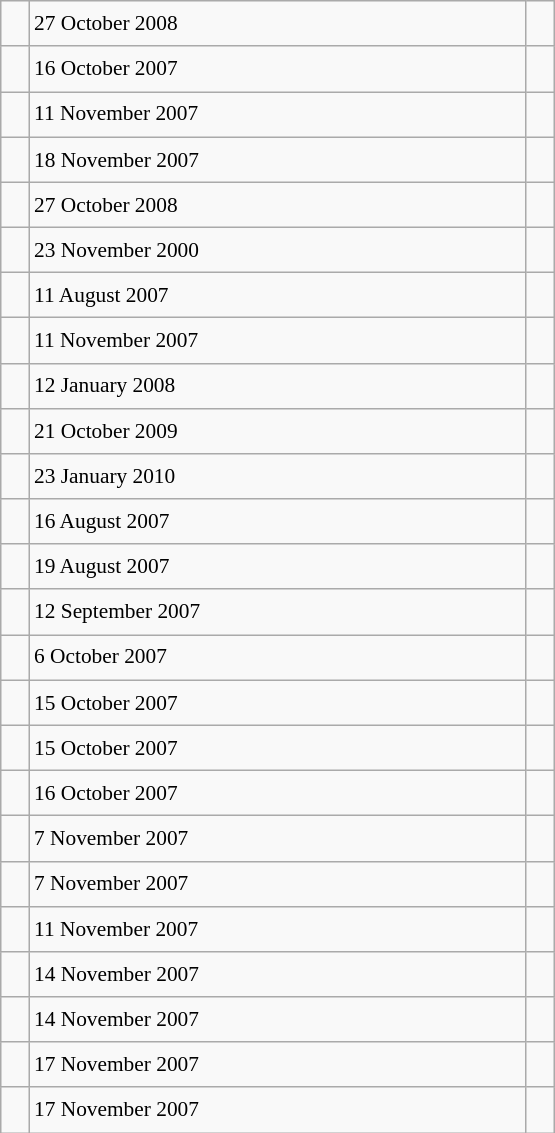<table class="wikitable" style="font-size: 89%; float: left; width: 26em; margin-right: 1em; line-height: 1.65em"!important; height: 675px;>
<tr>
<td></td>
<td>27 October 2008</td>
<td></td>
</tr>
<tr>
<td></td>
<td>16 October 2007</td>
<td></td>
</tr>
<tr>
<td></td>
<td>11 November 2007</td>
<td></td>
</tr>
<tr>
<td></td>
<td>18 November 2007</td>
<td></td>
</tr>
<tr>
<td></td>
<td>27 October 2008</td>
<td></td>
</tr>
<tr>
<td></td>
<td>23 November 2000</td>
<td></td>
</tr>
<tr>
<td></td>
<td>11 August 2007</td>
<td></td>
</tr>
<tr>
<td></td>
<td>11 November 2007</td>
<td></td>
</tr>
<tr>
<td></td>
<td>12 January 2008</td>
<td></td>
</tr>
<tr>
<td></td>
<td>21 October 2009</td>
<td></td>
</tr>
<tr>
<td></td>
<td>23 January 2010</td>
<td></td>
</tr>
<tr>
<td></td>
<td>16 August 2007</td>
<td></td>
</tr>
<tr>
<td></td>
<td>19 August 2007</td>
<td></td>
</tr>
<tr>
<td></td>
<td>12 September 2007</td>
<td></td>
</tr>
<tr>
<td></td>
<td>6 October 2007</td>
<td></td>
</tr>
<tr>
<td></td>
<td>15 October 2007</td>
<td></td>
</tr>
<tr>
<td></td>
<td>15 October 2007</td>
<td></td>
</tr>
<tr>
<td></td>
<td>16 October 2007</td>
<td></td>
</tr>
<tr>
<td></td>
<td>7 November 2007</td>
<td></td>
</tr>
<tr>
<td></td>
<td>7 November 2007</td>
<td></td>
</tr>
<tr>
<td></td>
<td>11 November 2007</td>
<td></td>
</tr>
<tr>
<td></td>
<td>14 November 2007</td>
<td></td>
</tr>
<tr>
<td></td>
<td>14 November 2007</td>
<td></td>
</tr>
<tr>
<td></td>
<td>17 November 2007</td>
<td></td>
</tr>
<tr>
<td></td>
<td>17 November 2007</td>
<td></td>
</tr>
</table>
